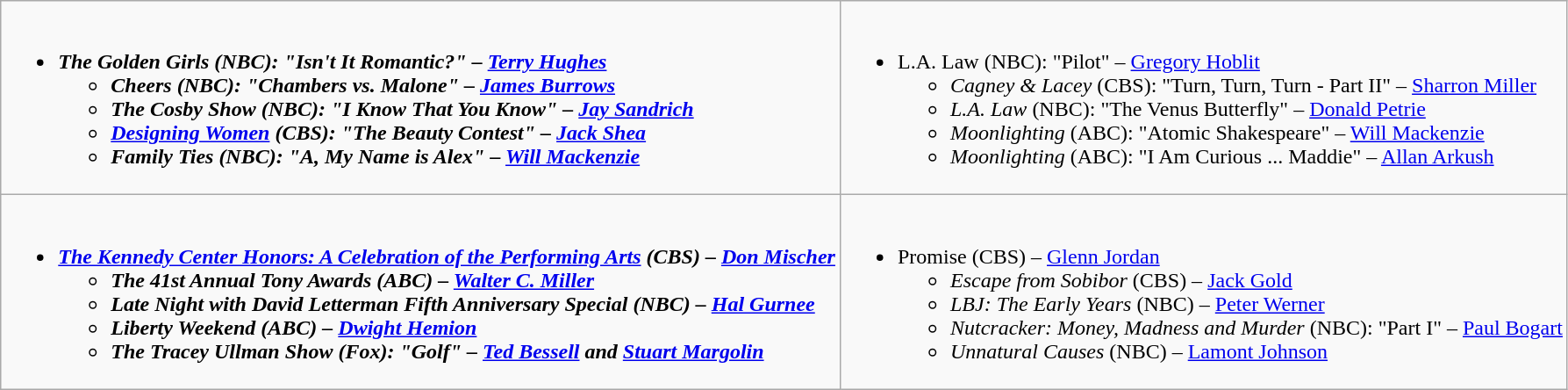<table class="wikitable">
<tr>
<td style="vertical-align:top;"><br><ul><li><strong><em>The Golden Girls<em> (NBC): "Isn't It Romantic?" – <a href='#'>Terry Hughes</a><strong><ul><li></em>Cheers<em> (NBC): "Chambers vs. Malone" – <a href='#'>James Burrows</a></li><li></em>The Cosby Show<em> (NBC): "I Know That You Know" – <a href='#'>Jay Sandrich</a></li><li></em><a href='#'>Designing Women</a><em> (CBS): "The Beauty Contest" – <a href='#'>Jack Shea</a></li><li></em>Family Ties<em> (NBC): "A, My Name is Alex" – <a href='#'>Will Mackenzie</a></li></ul></li></ul></td>
<td style="vertical-align:top;"><br><ul><li></em></strong>L.A. Law</em> (NBC): "Pilot" – <a href='#'>Gregory Hoblit</a></strong><ul><li><em>Cagney & Lacey</em> (CBS): "Turn, Turn, Turn - Part II" – <a href='#'>Sharron Miller</a></li><li><em>L.A. Law</em> (NBC): "The Venus Butterfly" – <a href='#'>Donald Petrie</a></li><li><em>Moonlighting</em> (ABC): "Atomic Shakespeare" – <a href='#'>Will Mackenzie</a></li><li><em>Moonlighting</em> (ABC): "I Am Curious ... Maddie" – <a href='#'>Allan Arkush</a></li></ul></li></ul></td>
</tr>
<tr>
<td style="vertical-align:top;"><br><ul><li><strong><em><a href='#'>The Kennedy Center Honors: A Celebration of the Performing Arts</a><em> (CBS) – <a href='#'>Don Mischer</a><strong><ul><li></em>The 41st Annual Tony Awards<em> (ABC) – <a href='#'>Walter C. Miller</a></li><li></em>Late Night with David Letterman Fifth Anniversary Special<em> (NBC) – <a href='#'>Hal Gurnee</a></li><li></em>Liberty Weekend<em> (ABC) – <a href='#'>Dwight Hemion</a></li><li></em>The Tracey Ullman Show<em> (Fox): "Golf" – <a href='#'>Ted Bessell</a> and <a href='#'>Stuart Margolin</a></li></ul></li></ul></td>
<td style="vertical-align:top;"><br><ul><li></em></strong>Promise</em> (CBS) – <a href='#'>Glenn Jordan</a></strong><ul><li><em>Escape from Sobibor</em> (CBS) – <a href='#'>Jack Gold</a></li><li><em>LBJ: The Early Years</em> (NBC) – <a href='#'>Peter Werner</a></li><li><em>Nutcracker: Money, Madness and Murder</em> (NBC): "Part I" – <a href='#'>Paul Bogart</a></li><li><em>Unnatural Causes</em> (NBC) – <a href='#'>Lamont Johnson</a></li></ul></li></ul></td>
</tr>
</table>
